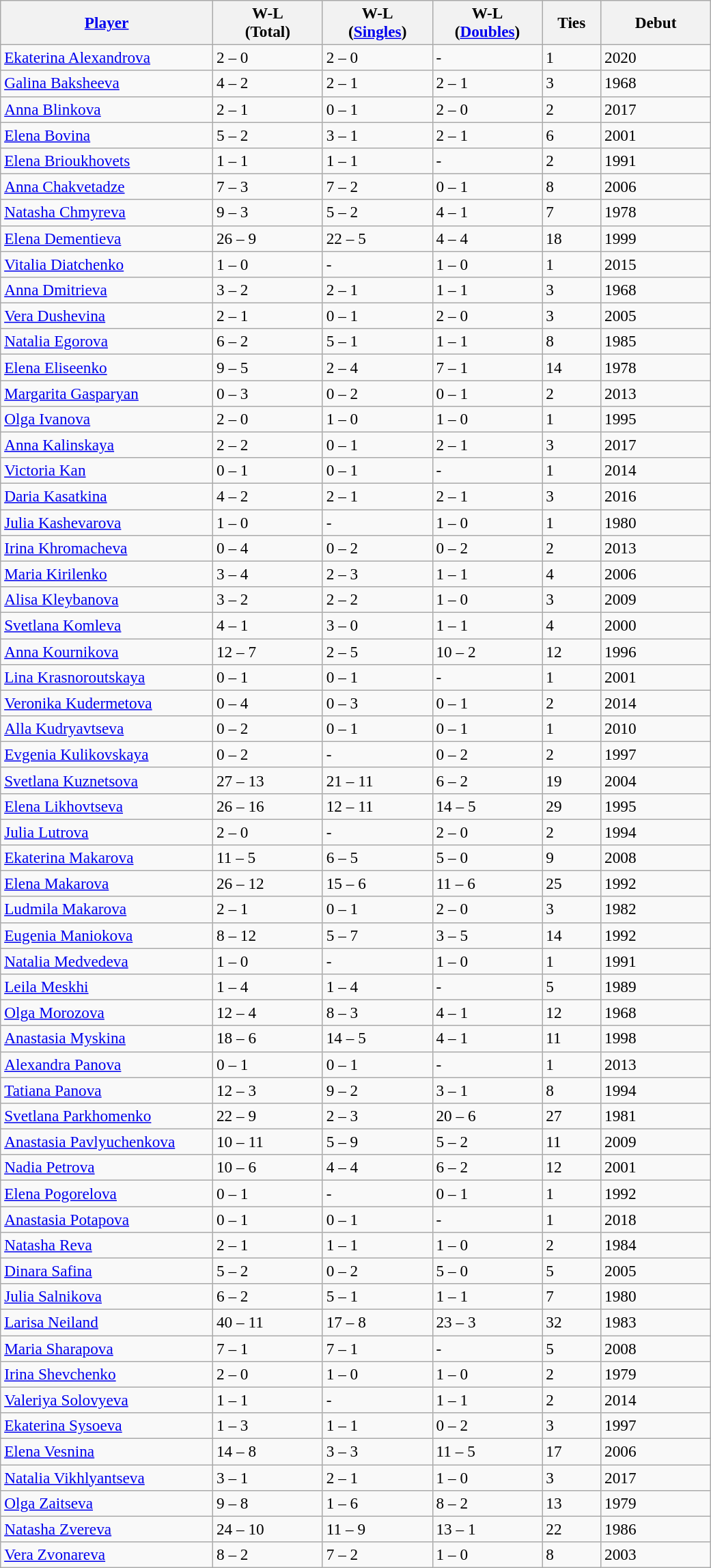<table class="wikitable sortable" style=font-size:97%>
<tr>
<th width=200><a href='#'>Player</a></th>
<th width=100>W-L<br>(Total)</th>
<th width=100>W-L<br>(<a href='#'>Singles</a>)</th>
<th width=100>W-L<br>(<a href='#'>Doubles</a>)</th>
<th width=50>Ties</th>
<th width=100>Debut</th>
</tr>
<tr>
<td><a href='#'>Ekaterina Alexandrova</a></td>
<td>2 – 0</td>
<td>2 – 0</td>
<td>-</td>
<td>1</td>
<td>2020</td>
</tr>
<tr>
<td><a href='#'>Galina Baksheeva</a></td>
<td>4 – 2</td>
<td>2 – 1</td>
<td>2 – 1</td>
<td>3</td>
<td>1968</td>
</tr>
<tr>
<td><a href='#'>Anna Blinkova</a></td>
<td>2 – 1</td>
<td>0 – 1</td>
<td>2 – 0</td>
<td>2</td>
<td>2017</td>
</tr>
<tr>
<td><a href='#'>Elena Bovina</a></td>
<td>5 – 2</td>
<td>3 – 1</td>
<td>2 – 1</td>
<td>6</td>
<td>2001</td>
</tr>
<tr>
<td><a href='#'>Elena Brioukhovets</a></td>
<td>1 – 1</td>
<td>1 – 1</td>
<td>-</td>
<td>2</td>
<td>1991</td>
</tr>
<tr>
<td><a href='#'>Anna Chakvetadze</a></td>
<td>7 – 3</td>
<td>7 – 2</td>
<td>0 – 1</td>
<td>8</td>
<td>2006</td>
</tr>
<tr>
<td><a href='#'>Natasha Chmyreva</a></td>
<td>9 – 3</td>
<td>5 – 2</td>
<td>4 – 1</td>
<td>7</td>
<td>1978</td>
</tr>
<tr>
<td><a href='#'>Elena Dementieva</a></td>
<td>26 – 9</td>
<td>22 – 5</td>
<td>4 – 4</td>
<td>18</td>
<td>1999</td>
</tr>
<tr>
<td><a href='#'>Vitalia Diatchenko</a></td>
<td>1 – 0</td>
<td>-</td>
<td>1 – 0</td>
<td>1</td>
<td>2015</td>
</tr>
<tr>
<td><a href='#'>Anna Dmitrieva</a></td>
<td>3 – 2</td>
<td>2 – 1</td>
<td>1 – 1</td>
<td>3</td>
<td>1968</td>
</tr>
<tr>
<td><a href='#'>Vera Dushevina</a></td>
<td>2 – 1</td>
<td>0 – 1</td>
<td>2 – 0</td>
<td>3</td>
<td>2005</td>
</tr>
<tr>
<td><a href='#'>Natalia Egorova</a></td>
<td>6 – 2</td>
<td>5 – 1</td>
<td>1 – 1</td>
<td>8</td>
<td>1985</td>
</tr>
<tr>
<td><a href='#'>Elena Eliseenko</a></td>
<td>9 – 5</td>
<td>2 – 4</td>
<td>7 – 1</td>
<td>14</td>
<td>1978</td>
</tr>
<tr>
<td><a href='#'>Margarita Gasparyan</a></td>
<td>0 – 3</td>
<td>0 – 2</td>
<td>0 – 1</td>
<td>2</td>
<td>2013</td>
</tr>
<tr>
<td><a href='#'>Olga Ivanova</a></td>
<td>2 – 0</td>
<td>1 – 0</td>
<td>1 – 0</td>
<td>1</td>
<td>1995</td>
</tr>
<tr>
<td><a href='#'>Anna Kalinskaya</a></td>
<td>2 – 2</td>
<td>0 – 1</td>
<td>2 – 1</td>
<td>3</td>
<td>2017</td>
</tr>
<tr>
<td><a href='#'>Victoria Kan</a></td>
<td>0 – 1</td>
<td>0 – 1</td>
<td>-</td>
<td>1</td>
<td>2014</td>
</tr>
<tr>
<td><a href='#'>Daria Kasatkina</a></td>
<td>4 – 2</td>
<td>2 – 1</td>
<td>2 – 1</td>
<td>3</td>
<td>2016</td>
</tr>
<tr>
<td><a href='#'>Julia Kashevarova</a></td>
<td>1 – 0</td>
<td>-</td>
<td>1 – 0</td>
<td>1</td>
<td>1980</td>
</tr>
<tr>
<td><a href='#'>Irina Khromacheva</a></td>
<td>0 – 4</td>
<td>0 – 2</td>
<td>0 – 2</td>
<td>2</td>
<td>2013</td>
</tr>
<tr>
<td><a href='#'>Maria Kirilenko</a></td>
<td>3 – 4</td>
<td>2 – 3</td>
<td>1 – 1</td>
<td>4</td>
<td>2006</td>
</tr>
<tr>
<td><a href='#'>Alisa Kleybanova</a></td>
<td>3 – 2</td>
<td>2 – 2</td>
<td>1 – 0</td>
<td>3</td>
<td>2009</td>
</tr>
<tr>
<td><a href='#'>Svetlana Komleva</a></td>
<td>4 – 1</td>
<td>3 – 0</td>
<td>1 – 1</td>
<td>4</td>
<td>2000</td>
</tr>
<tr>
<td><a href='#'>Anna Kournikova</a></td>
<td>12 – 7</td>
<td>2 – 5</td>
<td>10 – 2</td>
<td>12</td>
<td>1996</td>
</tr>
<tr>
<td><a href='#'>Lina Krasnoroutskaya</a></td>
<td>0 – 1</td>
<td>0 – 1</td>
<td>-</td>
<td>1</td>
<td>2001</td>
</tr>
<tr>
<td><a href='#'>Veronika Kudermetova</a></td>
<td>0 – 4</td>
<td>0 – 3</td>
<td>0 – 1</td>
<td>2</td>
<td>2014</td>
</tr>
<tr>
<td><a href='#'>Alla Kudryavtseva</a></td>
<td>0 – 2</td>
<td>0 – 1</td>
<td>0 – 1</td>
<td>1</td>
<td>2010</td>
</tr>
<tr>
<td><a href='#'>Evgenia Kulikovskaya</a></td>
<td>0 – 2</td>
<td>-</td>
<td>0 – 2</td>
<td>2</td>
<td>1997</td>
</tr>
<tr>
<td><a href='#'>Svetlana Kuznetsova</a></td>
<td>27 – 13</td>
<td>21 – 11</td>
<td>6 – 2</td>
<td>19</td>
<td>2004</td>
</tr>
<tr>
<td><a href='#'>Elena Likhovtseva</a></td>
<td>26 – 16</td>
<td>12 – 11</td>
<td>14 – 5</td>
<td>29</td>
<td>1995</td>
</tr>
<tr>
<td><a href='#'>Julia Lutrova</a></td>
<td>2 – 0</td>
<td>-</td>
<td>2 – 0</td>
<td>2</td>
<td>1994</td>
</tr>
<tr>
<td><a href='#'>Ekaterina Makarova</a></td>
<td>11 – 5</td>
<td>6 – 5</td>
<td>5 – 0</td>
<td>9</td>
<td>2008</td>
</tr>
<tr>
<td><a href='#'>Elena Makarova</a></td>
<td>26 – 12</td>
<td>15 – 6</td>
<td>11 – 6</td>
<td>25</td>
<td>1992</td>
</tr>
<tr>
<td><a href='#'>Ludmila Makarova</a></td>
<td>2 – 1</td>
<td>0 – 1</td>
<td>2 – 0</td>
<td>3</td>
<td>1982</td>
</tr>
<tr>
<td><a href='#'>Eugenia Maniokova</a></td>
<td>8 – 12</td>
<td>5 – 7</td>
<td>3 – 5</td>
<td>14</td>
<td>1992</td>
</tr>
<tr>
<td><a href='#'>Natalia Medvedeva</a></td>
<td>1 – 0</td>
<td>-</td>
<td>1 – 0</td>
<td>1</td>
<td>1991</td>
</tr>
<tr>
<td><a href='#'>Leila Meskhi</a></td>
<td>1 – 4</td>
<td>1 – 4</td>
<td>-</td>
<td>5</td>
<td>1989</td>
</tr>
<tr>
<td><a href='#'>Olga Morozova</a></td>
<td>12 – 4</td>
<td>8 – 3</td>
<td>4 – 1</td>
<td>12</td>
<td>1968</td>
</tr>
<tr>
<td><a href='#'>Anastasia Myskina</a></td>
<td>18 – 6</td>
<td>14 – 5</td>
<td>4 – 1</td>
<td>11</td>
<td>1998</td>
</tr>
<tr>
<td><a href='#'>Alexandra Panova</a></td>
<td>0 – 1</td>
<td>0 – 1</td>
<td>-</td>
<td>1</td>
<td>2013</td>
</tr>
<tr>
<td><a href='#'>Tatiana Panova</a></td>
<td>12 – 3</td>
<td>9 – 2</td>
<td>3 – 1</td>
<td>8</td>
<td>1994</td>
</tr>
<tr>
<td><a href='#'>Svetlana Parkhomenko</a></td>
<td>22 – 9</td>
<td>2 – 3</td>
<td>20 – 6</td>
<td>27</td>
<td>1981</td>
</tr>
<tr>
<td><a href='#'>Anastasia Pavlyuchenkova</a></td>
<td>10 – 11</td>
<td>5 – 9</td>
<td>5 – 2</td>
<td>11</td>
<td>2009</td>
</tr>
<tr>
<td><a href='#'>Nadia Petrova</a></td>
<td>10 – 6</td>
<td>4 – 4</td>
<td>6 – 2</td>
<td>12</td>
<td>2001</td>
</tr>
<tr>
<td><a href='#'>Elena Pogorelova</a></td>
<td>0 – 1</td>
<td>-</td>
<td>0 – 1</td>
<td>1</td>
<td>1992</td>
</tr>
<tr>
<td><a href='#'>Anastasia Potapova</a></td>
<td>0 – 1</td>
<td>0 – 1</td>
<td>-</td>
<td>1</td>
<td>2018</td>
</tr>
<tr>
<td><a href='#'>Natasha Reva</a></td>
<td>2 – 1</td>
<td>1 – 1</td>
<td>1 – 0</td>
<td>2</td>
<td>1984</td>
</tr>
<tr>
<td><a href='#'>Dinara Safina</a></td>
<td>5 – 2</td>
<td>0 – 2</td>
<td>5 – 0</td>
<td>5</td>
<td>2005</td>
</tr>
<tr>
<td><a href='#'>Julia Salnikova</a></td>
<td>6 – 2</td>
<td>5 – 1</td>
<td>1 – 1</td>
<td>7</td>
<td>1980</td>
</tr>
<tr>
<td><a href='#'>Larisa Neiland</a></td>
<td>40 – 11</td>
<td>17 – 8</td>
<td>23 – 3</td>
<td>32</td>
<td>1983</td>
</tr>
<tr>
<td><a href='#'>Maria Sharapova</a></td>
<td>7 – 1</td>
<td>7 – 1</td>
<td>-</td>
<td>5</td>
<td>2008</td>
</tr>
<tr>
<td><a href='#'>Irina Shevchenko</a></td>
<td>2 – 0</td>
<td>1 – 0</td>
<td>1 – 0</td>
<td>2</td>
<td>1979</td>
</tr>
<tr>
<td><a href='#'>Valeriya Solovyeva</a></td>
<td>1 – 1</td>
<td>-</td>
<td>1 – 1</td>
<td>2</td>
<td>2014</td>
</tr>
<tr>
<td><a href='#'>Ekaterina Sysoeva</a></td>
<td>1 – 3</td>
<td>1 – 1</td>
<td>0 – 2</td>
<td>3</td>
<td>1997</td>
</tr>
<tr>
<td><a href='#'>Elena Vesnina</a></td>
<td>14 – 8</td>
<td>3 – 3</td>
<td>11 – 5</td>
<td>17</td>
<td>2006</td>
</tr>
<tr>
<td><a href='#'>Natalia Vikhlyantseva</a></td>
<td>3 – 1</td>
<td>2 – 1</td>
<td>1 – 0</td>
<td>3</td>
<td>2017</td>
</tr>
<tr>
<td><a href='#'>Olga Zaitseva</a></td>
<td>9 – 8</td>
<td>1 – 6</td>
<td>8 – 2</td>
<td>13</td>
<td>1979</td>
</tr>
<tr>
<td><a href='#'>Natasha Zvereva</a></td>
<td>24 – 10</td>
<td>11 – 9</td>
<td>13 – 1</td>
<td>22</td>
<td>1986</td>
</tr>
<tr>
<td><a href='#'>Vera Zvonareva</a></td>
<td>8 – 2</td>
<td>7 – 2</td>
<td>1 – 0</td>
<td>8</td>
<td>2003</td>
</tr>
</table>
